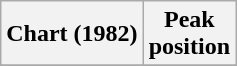<table class="wikitable sortable">
<tr>
<th>Chart (1982)</th>
<th>Peak<br>position</th>
</tr>
<tr>
</tr>
</table>
